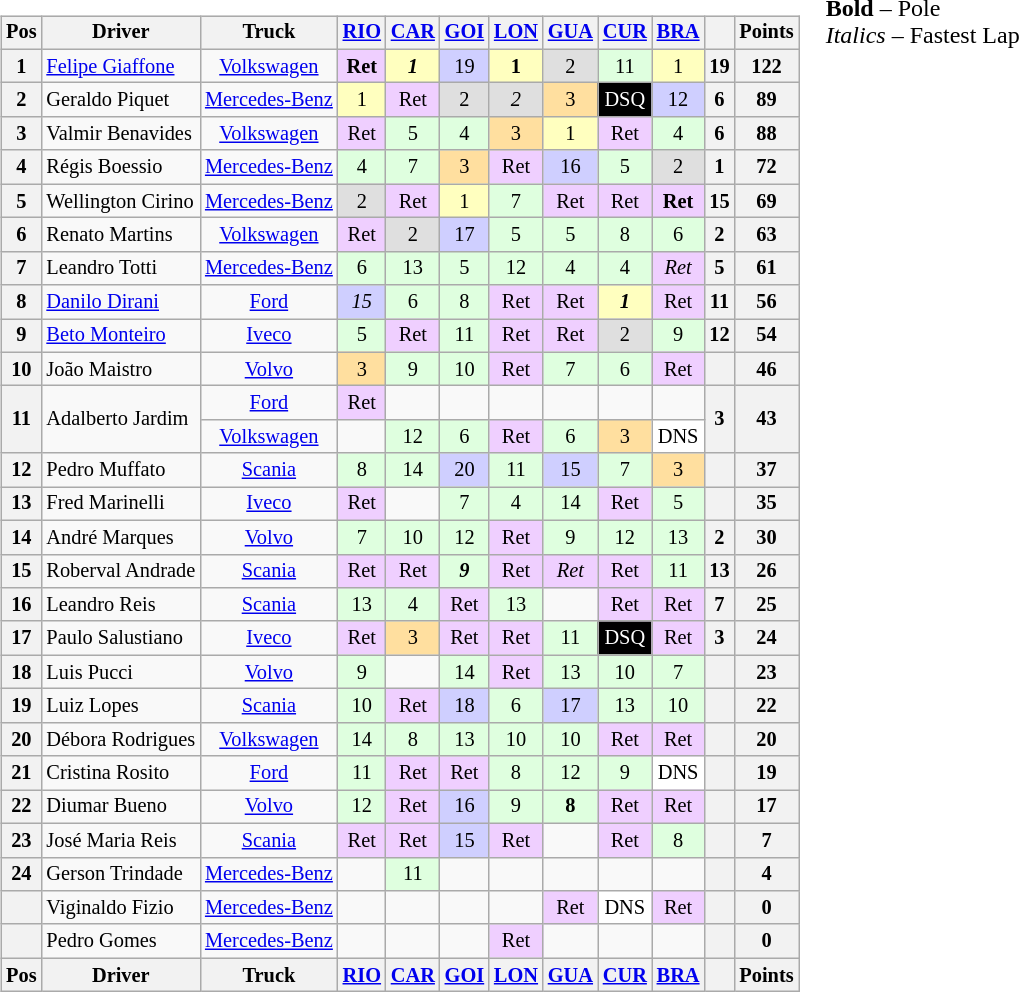<table>
<tr>
<td valign="top"><br><table align="left"| class="wikitable" style="font-size: 85%; text-align: center">
<tr valign="top">
<th valign="middle">Pos</th>
<th valign="middle">Driver</th>
<th valign="middle">Truck</th>
<th><a href='#'>RIO</a></th>
<th><a href='#'>CAR</a></th>
<th><a href='#'>GOI</a></th>
<th><a href='#'>LON</a></th>
<th><a href='#'>GUA</a></th>
<th><a href='#'>CUR</a></th>
<th><a href='#'>BRA</a></th>
<th valign="middle"></th>
<th valign="middle">Points</th>
</tr>
<tr>
<th>1</th>
<td align=left><a href='#'>Felipe Giaffone</a></td>
<td><a href='#'>Volkswagen</a></td>
<td style="background:#EFCFFF;"><strong>Ret</strong></td>
<td style="background:#FFFFBF;"><strong><em>1</em></strong></td>
<td style="background:#CFCFFF;">19</td>
<td style="background:#FFFFBF;"><strong>1</strong></td>
<td style="background:#DFDFDF;">2</td>
<td style="background:#DFFFDF;">11</td>
<td style="background:#FFFFBF;">1</td>
<th>19</th>
<th>122</th>
</tr>
<tr>
<th>2</th>
<td align=left>Geraldo Piquet</td>
<td><a href='#'>Mercedes-Benz</a></td>
<td style="background:#FFFFBF;">1</td>
<td style="background:#EFCFFF;">Ret</td>
<td style="background:#DFDFDF;">2</td>
<td style="background:#DFDFDF;"><em>2</em></td>
<td style="background:#FFDF9F;">3</td>
<td style="background:black; color:white;">DSQ</td>
<td style="background:#CFCFFF;">12</td>
<th>6</th>
<th>89</th>
</tr>
<tr>
<th>3</th>
<td align=left>Valmir Benavides</td>
<td><a href='#'>Volkswagen</a></td>
<td style="background:#EFCFFF;">Ret</td>
<td style="background:#DFFFDF;">5</td>
<td style="background:#DFFFDF;">4</td>
<td style="background:#FFDF9F;">3</td>
<td style="background:#FFFFBF;">1</td>
<td style="background:#EFCFFF;">Ret</td>
<td style="background:#DFFFDF;">4</td>
<th>6</th>
<th>88</th>
</tr>
<tr>
<th>4</th>
<td align=left>Régis Boessio</td>
<td><a href='#'>Mercedes-Benz</a></td>
<td style="background:#DFFFDF;">4</td>
<td style="background:#DFFFDF;">7</td>
<td style="background:#FFDF9F;">3</td>
<td style="background:#EFCFFF;">Ret</td>
<td style="background:#CFCFFF;">16</td>
<td style="background:#DFFFDF;">5</td>
<td style="background:#DFDFDF;">2</td>
<th>1</th>
<th>72</th>
</tr>
<tr>
<th>5</th>
<td align=left>Wellington Cirino</td>
<td><a href='#'>Mercedes-Benz</a></td>
<td style="background:#DFDFDF;">2</td>
<td style="background:#EFCFFF;">Ret</td>
<td style="background:#FFFFBF;">1</td>
<td style="background:#DFFFDF;">7</td>
<td style="background:#EFCFFF;">Ret</td>
<td style="background:#EFCFFF;">Ret</td>
<td style="background:#EFCFFF;"><strong>Ret</strong></td>
<th>15</th>
<th>69</th>
</tr>
<tr>
<th>6</th>
<td align=left>Renato Martins</td>
<td><a href='#'>Volkswagen</a></td>
<td style="background:#EFCFFF;">Ret</td>
<td style="background:#DFDFDF;">2</td>
<td style="background:#CFCFFF;">17</td>
<td style="background:#DFFFDF;">5</td>
<td style="background:#DFFFDF;">5</td>
<td style="background:#DFFFDF;">8</td>
<td style="background:#DFFFDF;">6</td>
<th>2</th>
<th>63</th>
</tr>
<tr>
<th>7</th>
<td align=left>Leandro Totti</td>
<td><a href='#'>Mercedes-Benz</a></td>
<td style="background:#DFFFDF;">6</td>
<td style="background:#DFFFDF;">13</td>
<td style="background:#DFFFDF;">5</td>
<td style="background:#DFFFDF;">12</td>
<td style="background:#DFFFDF;">4</td>
<td style="background:#DFFFDF;">4</td>
<td style="background:#EFCFFF;"><em>Ret</em></td>
<th>5</th>
<th>61</th>
</tr>
<tr>
<th>8</th>
<td align=left><a href='#'>Danilo Dirani</a></td>
<td><a href='#'>Ford</a></td>
<td style="background:#CFCFFF;"><em>15</em></td>
<td style="background:#DFFFDF;">6</td>
<td style="background:#DFFFDF;">8</td>
<td style="background:#EFCFFF;">Ret</td>
<td style="background:#EFCFFF;">Ret</td>
<td style="background:#FFFFBF;"><strong><em>1</em></strong></td>
<td style="background:#EFCFFF;">Ret</td>
<th>11</th>
<th>56</th>
</tr>
<tr>
<th>9</th>
<td align=left><a href='#'>Beto Monteiro</a></td>
<td><a href='#'>Iveco</a></td>
<td style="background:#DFFFDF;">5</td>
<td style="background:#EFCFFF;">Ret</td>
<td style="background:#DFFFDF;">11</td>
<td style="background:#EFCFFF;">Ret</td>
<td style="background:#EFCFFF;">Ret</td>
<td style="background:#DFDFDF;">2</td>
<td style="background:#DFFFDF;">9</td>
<th>12</th>
<th>54</th>
</tr>
<tr>
<th>10</th>
<td align=left>João Maistro</td>
<td><a href='#'>Volvo</a></td>
<td style="background:#FFDF9F;">3</td>
<td style="background:#DFFFDF;">9</td>
<td style="background:#DFFFDF;">10</td>
<td style="background:#EFCFFF;">Ret</td>
<td style="background:#DFFFDF;">7</td>
<td style="background:#DFFFDF;">6</td>
<td style="background:#EFCFFF;">Ret</td>
<th></th>
<th>46</th>
</tr>
<tr>
<th rowspan=2>11</th>
<td align="left" rowspan=2>Adalberto Jardim</td>
<td><a href='#'>Ford</a></td>
<td style="background:#EFCFFF;">Ret</td>
<td></td>
<td></td>
<td></td>
<td></td>
<td></td>
<td></td>
<th rowspan=2>3</th>
<th rowspan=2>43</th>
</tr>
<tr>
<td><a href='#'>Volkswagen</a></td>
<td></td>
<td style="background:#DFFFDF;">12</td>
<td style="background:#DFFFDF;">6</td>
<td style="background:#EFCFFF;">Ret</td>
<td style="background:#DFFFDF;">6</td>
<td style="background:#FFDF9F;">3</td>
<td style="background:#FFFFFF;">DNS</td>
</tr>
<tr>
<th>12</th>
<td align=left>Pedro Muffato</td>
<td><a href='#'>Scania</a></td>
<td style="background:#DFFFDF;">8</td>
<td style="background:#DFFFDF;">14</td>
<td style="background:#CFCFFF;">20</td>
<td style="background:#DFFFDF;">11</td>
<td style="background:#CFCFFF;">15</td>
<td style="background:#DFFFDF;">7</td>
<td style="background:#FFDF9F;">3</td>
<th></th>
<th>37</th>
</tr>
<tr>
<th>13</th>
<td align=left>Fred Marinelli</td>
<td><a href='#'>Iveco</a></td>
<td style="background:#EFCFFF;">Ret</td>
<td></td>
<td style="background:#DFFFDF;">7</td>
<td style="background:#DFFFDF;">4</td>
<td style="background:#DFFFDF;">14</td>
<td style="background:#EFCFFF;">Ret</td>
<td style="background:#DFFFDF;">5</td>
<th></th>
<th>35</th>
</tr>
<tr>
<th>14</th>
<td align=left>André Marques</td>
<td><a href='#'>Volvo</a></td>
<td style="background:#DFFFDF;">7</td>
<td style="background:#DFFFDF;">10</td>
<td style="background:#DFFFDF;">12</td>
<td style="background:#EFCFFF;">Ret</td>
<td style="background:#DFFFDF;">9</td>
<td style="background:#DFFFDF;">12</td>
<td style="background:#DFFFDF;">13</td>
<th>2</th>
<th>30</th>
</tr>
<tr>
<th>15</th>
<td align=left>Roberval Andrade</td>
<td><a href='#'>Scania</a></td>
<td style="background:#EFCFFF;">Ret</td>
<td style="background:#EFCFFF;">Ret</td>
<td style="background:#DFFFDF;"><strong><em>9</em></strong></td>
<td style="background:#EFCFFF;">Ret</td>
<td style="background:#EFCFFF;"><em>Ret</em></td>
<td style="background:#EFCFFF;">Ret</td>
<td style="background:#DFFFDF;">11</td>
<th>13</th>
<th>26</th>
</tr>
<tr>
<th>16</th>
<td align=left>Leandro Reis</td>
<td><a href='#'>Scania</a></td>
<td style="background:#DFFFDF;">13</td>
<td style="background:#DFFFDF;">4</td>
<td style="background:#EFCFFF;">Ret</td>
<td style="background:#DFFFDF;">13</td>
<td></td>
<td style="background:#EFCFFF;">Ret</td>
<td style="background:#EFCFFF;">Ret</td>
<th>7</th>
<th>25</th>
</tr>
<tr>
<th>17</th>
<td align=left>Paulo Salustiano</td>
<td><a href='#'>Iveco</a></td>
<td style="background:#EFCFFF;">Ret</td>
<td style="background:#FFDF9F;">3</td>
<td style="background:#EFCFFF;">Ret</td>
<td style="background:#EFCFFF;">Ret</td>
<td style="background:#DFFFDF;">11</td>
<td style="background:black; color:white;">DSQ</td>
<td style="background:#EFCFFF;">Ret</td>
<th>3</th>
<th>24</th>
</tr>
<tr>
<th>18</th>
<td align=left>Luis Pucci</td>
<td><a href='#'>Volvo</a></td>
<td style="background:#DFFFDF;">9</td>
<td></td>
<td style="background:#DFFFDF;">14</td>
<td style="background:#EFCFFF;">Ret</td>
<td style="background:#DFFFDF;">13</td>
<td style="background:#DFFFDF;">10</td>
<td style="background:#DFFFDF;">7</td>
<th></th>
<th>23</th>
</tr>
<tr>
<th>19</th>
<td align=left>Luiz Lopes</td>
<td><a href='#'>Scania</a></td>
<td style="background:#DFFFDF;">10</td>
<td style="background:#EFCFFF;">Ret</td>
<td style="background:#CFCFFF;">18</td>
<td style="background:#DFFFDF;">6</td>
<td style="background:#CFCFFF;">17</td>
<td style="background:#DFFFDF;">13</td>
<td style="background:#DFFFDF;">10</td>
<th></th>
<th>22</th>
</tr>
<tr>
<th>20</th>
<td align=left>Débora Rodrigues</td>
<td><a href='#'>Volkswagen</a></td>
<td style="background:#DFFFDF;">14</td>
<td style="background:#DFFFDF;">8</td>
<td style="background:#DFFFDF;">13</td>
<td style="background:#DFFFDF;">10</td>
<td style="background:#DFFFDF;">10</td>
<td style="background:#EFCFFF;">Ret</td>
<td style="background:#EFCFFF;">Ret</td>
<th></th>
<th>20</th>
</tr>
<tr>
<th>21</th>
<td align=left>Cristina Rosito</td>
<td><a href='#'>Ford</a></td>
<td style="background:#DFFFDF;">11</td>
<td style="background:#EFCFFF;">Ret</td>
<td style="background:#EFCFFF;">Ret</td>
<td style="background:#DFFFDF;">8</td>
<td style="background:#DFFFDF;">12</td>
<td style="background:#DFFFDF;">9</td>
<td style="background:#FFFFFF;">DNS</td>
<th></th>
<th>19</th>
</tr>
<tr>
<th>22</th>
<td align=left>Diumar Bueno</td>
<td><a href='#'>Volvo</a></td>
<td style="background:#DFFFDF;">12</td>
<td style="background:#EFCFFF;">Ret</td>
<td style="background:#CFCFFF;">16</td>
<td style="background:#DFFFDF;">9</td>
<td style="background:#DFFFDF;"><strong>8</strong></td>
<td style="background:#EFCFFF;">Ret</td>
<td style="background:#EFCFFF;">Ret</td>
<th></th>
<th>17</th>
</tr>
<tr>
<th>23</th>
<td align=left>José Maria Reis</td>
<td><a href='#'>Scania</a></td>
<td style="background:#EFCFFF;">Ret</td>
<td style="background:#EFCFFF;">Ret</td>
<td style="background:#CFCFFF;">15</td>
<td style="background:#EFCFFF;">Ret</td>
<td></td>
<td style="background:#EFCFFF;">Ret</td>
<td style="background:#DFFFDF;">8</td>
<th></th>
<th>7</th>
</tr>
<tr>
<th>24</th>
<td align=left>Gerson Trindade</td>
<td><a href='#'>Mercedes-Benz</a></td>
<td></td>
<td style="background:#DFFFDF;">11</td>
<td></td>
<td></td>
<td></td>
<td></td>
<td></td>
<th></th>
<th>4</th>
</tr>
<tr>
<th></th>
<td align=left>Viginaldo Fizio</td>
<td><a href='#'>Mercedes-Benz</a></td>
<td></td>
<td></td>
<td></td>
<td></td>
<td style="background:#EFCFFF;">Ret</td>
<td style="background:#FFFFFF;">DNS</td>
<td style="background:#EFCFFF;">Ret</td>
<th></th>
<th>0</th>
</tr>
<tr>
<th></th>
<td align=left>Pedro Gomes</td>
<td><a href='#'>Mercedes-Benz</a></td>
<td></td>
<td></td>
<td></td>
<td style="background:#EFCFFF;">Ret</td>
<td></td>
<td></td>
<td></td>
<th></th>
<th>0</th>
</tr>
<tr valign="top">
<th valign="middle">Pos</th>
<th valign="middle">Driver</th>
<th valign="middle">Truck</th>
<th><a href='#'>RIO</a></th>
<th><a href='#'>CAR</a></th>
<th><a href='#'>GOI</a></th>
<th><a href='#'>LON</a></th>
<th><a href='#'>GUA</a></th>
<th><a href='#'>CUR</a></th>
<th><a href='#'>BRA</a><br></th>
<th valign="middle"></th>
<th valign="middle">Points</th>
</tr>
</table>
</td>
<td valign="top"><br>
<span><strong>Bold</strong> – Pole<br>
<em>Italics</em> – Fastest Lap</span></td>
</tr>
</table>
